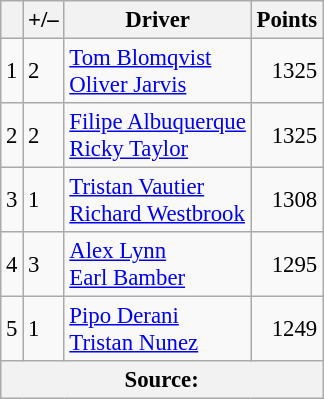<table class="wikitable" style="font-size: 95%;">
<tr>
<th scope="col"></th>
<th scope="col">+/–</th>
<th scope="col">Driver</th>
<th scope="col">Points</th>
</tr>
<tr>
<td align=center>1</td>
<td align="left"> 2</td>
<td> <a href='#'>Tom Blomqvist</a><br> <a href='#'>Oliver Jarvis</a></td>
<td align=right>1325</td>
</tr>
<tr>
<td align=center>2</td>
<td align="left"> 2</td>
<td> <a href='#'>Filipe Albuquerque</a><br> <a href='#'>Ricky Taylor</a></td>
<td align=right>1325</td>
</tr>
<tr>
<td align=center>3</td>
<td align="left"> 1</td>
<td> <a href='#'>Tristan Vautier</a><br> <a href='#'>Richard Westbrook</a></td>
<td align=right>1308</td>
</tr>
<tr>
<td align=center>4</td>
<td align="left"> 3</td>
<td> <a href='#'>Alex Lynn</a><br> <a href='#'>Earl Bamber</a></td>
<td align=right>1295</td>
</tr>
<tr>
<td align=center>5</td>
<td align="left"> 1</td>
<td> <a href='#'>Pipo Derani</a><br> <a href='#'>Tristan Nunez</a></td>
<td align=right>1249</td>
</tr>
<tr>
<th colspan=5>Source:</th>
</tr>
</table>
